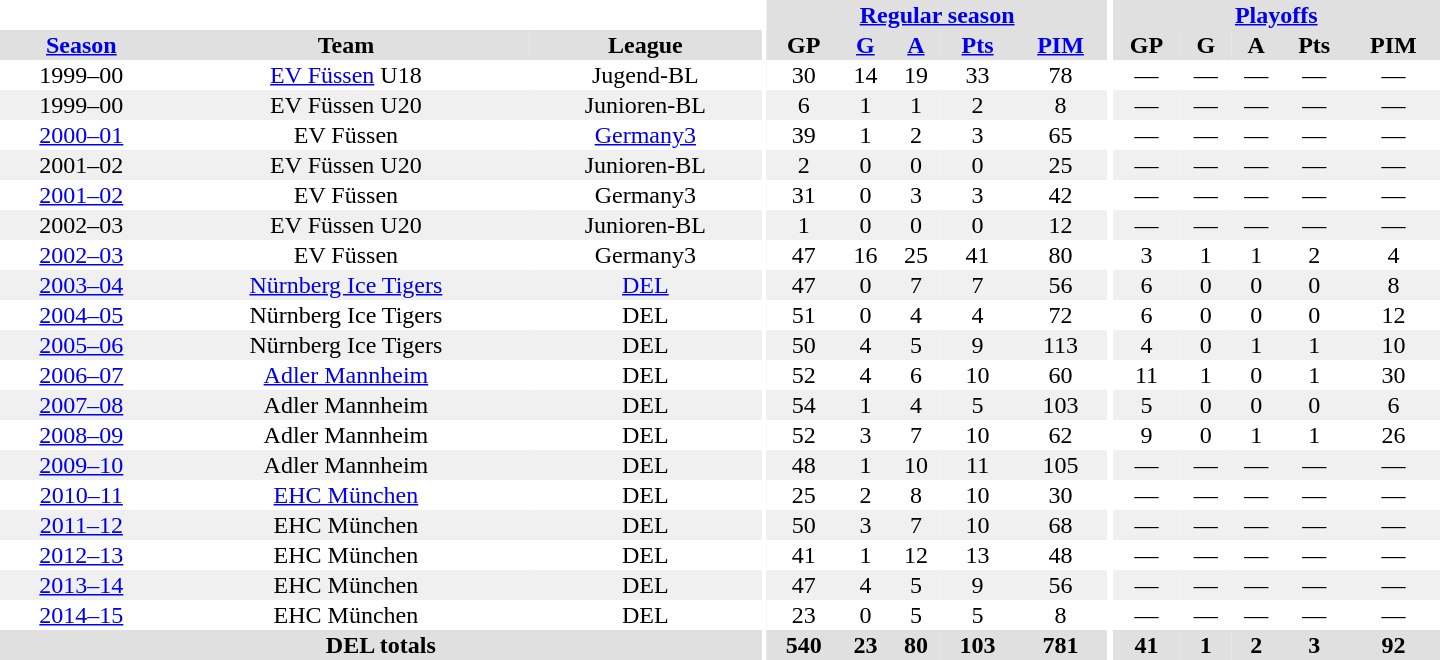<table border="0" cellpadding="1" cellspacing="0" style="text-align:center; width:60em">
<tr bgcolor="#e0e0e0">
<th colspan="3" bgcolor="#ffffff"></th>
<th rowspan="99" bgcolor="#ffffff"></th>
<th colspan="5"><a href='#'>Regular season</a></th>
<th rowspan="99" bgcolor="#ffffff"></th>
<th colspan="5"><a href='#'>Playoffs</a></th>
</tr>
<tr bgcolor="#e0e0e0">
<th><a href='#'>Season</a></th>
<th>Team</th>
<th>League</th>
<th>GP</th>
<th><a href='#'>G</a></th>
<th><a href='#'>A</a></th>
<th><a href='#'>Pts</a></th>
<th><a href='#'>PIM</a></th>
<th>GP</th>
<th>G</th>
<th>A</th>
<th>Pts</th>
<th>PIM</th>
</tr>
<tr>
<td>1999–00</td>
<td><a href='#'>EV Füssen</a> U18</td>
<td>Jugend-BL</td>
<td>30</td>
<td>14</td>
<td>19</td>
<td>33</td>
<td>78</td>
<td>—</td>
<td>—</td>
<td>—</td>
<td>—</td>
<td>—</td>
</tr>
<tr bgcolor="#f0f0f0">
<td>1999–00</td>
<td>EV Füssen U20</td>
<td>Junioren-BL</td>
<td>6</td>
<td>1</td>
<td>1</td>
<td>2</td>
<td>8</td>
<td>—</td>
<td>—</td>
<td>—</td>
<td>—</td>
<td>—</td>
</tr>
<tr>
<td><a href='#'>2000–01</a></td>
<td>EV Füssen</td>
<td><a href='#'>Germany3</a></td>
<td>39</td>
<td>1</td>
<td>2</td>
<td>3</td>
<td>65</td>
<td>—</td>
<td>—</td>
<td>—</td>
<td>—</td>
<td>—</td>
</tr>
<tr bgcolor="#f0f0f0">
<td>2001–02</td>
<td>EV Füssen U20</td>
<td>Junioren-BL</td>
<td>2</td>
<td>0</td>
<td>0</td>
<td>0</td>
<td>25</td>
<td>—</td>
<td>—</td>
<td>—</td>
<td>—</td>
<td>—</td>
</tr>
<tr>
<td><a href='#'>2001–02</a></td>
<td>EV Füssen</td>
<td>Germany3</td>
<td>31</td>
<td>0</td>
<td>3</td>
<td>3</td>
<td>42</td>
<td>—</td>
<td>—</td>
<td>—</td>
<td>—</td>
<td>—</td>
</tr>
<tr bgcolor="#f0f0f0">
<td>2002–03</td>
<td>EV Füssen U20</td>
<td>Junioren-BL</td>
<td>1</td>
<td>0</td>
<td>0</td>
<td>0</td>
<td>12</td>
<td>—</td>
<td>—</td>
<td>—</td>
<td>—</td>
<td>—</td>
</tr>
<tr>
<td><a href='#'>2002–03</a></td>
<td>EV Füssen</td>
<td>Germany3</td>
<td>47</td>
<td>16</td>
<td>25</td>
<td>41</td>
<td>80</td>
<td>3</td>
<td>1</td>
<td>1</td>
<td>2</td>
<td>4</td>
</tr>
<tr bgcolor="#f0f0f0">
<td><a href='#'>2003–04</a></td>
<td><a href='#'>Nürnberg Ice Tigers</a></td>
<td><a href='#'>DEL</a></td>
<td>47</td>
<td>0</td>
<td>7</td>
<td>7</td>
<td>56</td>
<td>6</td>
<td>0</td>
<td>0</td>
<td>0</td>
<td>8</td>
</tr>
<tr>
<td><a href='#'>2004–05</a></td>
<td>Nürnberg Ice Tigers</td>
<td>DEL</td>
<td>51</td>
<td>0</td>
<td>4</td>
<td>4</td>
<td>72</td>
<td>6</td>
<td>0</td>
<td>0</td>
<td>0</td>
<td>12</td>
</tr>
<tr bgcolor="#f0f0f0">
<td><a href='#'>2005–06</a></td>
<td>Nürnberg Ice Tigers</td>
<td>DEL</td>
<td>50</td>
<td>4</td>
<td>5</td>
<td>9</td>
<td>113</td>
<td>4</td>
<td>0</td>
<td>1</td>
<td>1</td>
<td>10</td>
</tr>
<tr>
<td><a href='#'>2006–07</a></td>
<td><a href='#'>Adler Mannheim</a></td>
<td>DEL</td>
<td>52</td>
<td>4</td>
<td>6</td>
<td>10</td>
<td>60</td>
<td>11</td>
<td>1</td>
<td>0</td>
<td>1</td>
<td>30</td>
</tr>
<tr bgcolor="#f0f0f0">
<td><a href='#'>2007–08</a></td>
<td>Adler Mannheim</td>
<td>DEL</td>
<td>54</td>
<td>1</td>
<td>4</td>
<td>5</td>
<td>103</td>
<td>5</td>
<td>0</td>
<td>0</td>
<td>0</td>
<td>6</td>
</tr>
<tr>
<td><a href='#'>2008–09</a></td>
<td>Adler Mannheim</td>
<td>DEL</td>
<td>52</td>
<td>3</td>
<td>7</td>
<td>10</td>
<td>62</td>
<td>9</td>
<td>0</td>
<td>1</td>
<td>1</td>
<td>26</td>
</tr>
<tr bgcolor="#f0f0f0">
<td><a href='#'>2009–10</a></td>
<td>Adler Mannheim</td>
<td>DEL</td>
<td>48</td>
<td>1</td>
<td>10</td>
<td>11</td>
<td>105</td>
<td>—</td>
<td>—</td>
<td>—</td>
<td>—</td>
<td>—</td>
</tr>
<tr>
<td><a href='#'>2010–11</a></td>
<td><a href='#'>EHC München</a></td>
<td>DEL</td>
<td>25</td>
<td>2</td>
<td>8</td>
<td>10</td>
<td>30</td>
<td>—</td>
<td>—</td>
<td>—</td>
<td>—</td>
<td>—</td>
</tr>
<tr bgcolor="#f0f0f0">
<td><a href='#'>2011–12</a></td>
<td>EHC München</td>
<td>DEL</td>
<td>50</td>
<td>3</td>
<td>7</td>
<td>10</td>
<td>68</td>
<td>—</td>
<td>—</td>
<td>—</td>
<td>—</td>
<td>—</td>
</tr>
<tr>
<td><a href='#'>2012–13</a></td>
<td>EHC München</td>
<td>DEL</td>
<td>41</td>
<td>1</td>
<td>12</td>
<td>13</td>
<td>48</td>
<td>—</td>
<td>—</td>
<td>—</td>
<td>—</td>
<td>—</td>
</tr>
<tr bgcolor="#f0f0f0">
<td><a href='#'>2013–14</a></td>
<td>EHC München</td>
<td>DEL</td>
<td>47</td>
<td>4</td>
<td>5</td>
<td>9</td>
<td>56</td>
<td>—</td>
<td>—</td>
<td>—</td>
<td>—</td>
<td>—</td>
</tr>
<tr>
<td><a href='#'>2014–15</a></td>
<td>EHC München</td>
<td>DEL</td>
<td>23</td>
<td>0</td>
<td>5</td>
<td>5</td>
<td>8</td>
<td>—</td>
<td>—</td>
<td>—</td>
<td>—</td>
<td>—</td>
</tr>
<tr>
</tr>
<tr ALIGN="center" bgcolor="#e0e0e0">
<th colspan="3">DEL totals</th>
<th ALIGN="center">540</th>
<th ALIGN="center">23</th>
<th ALIGN="center">80</th>
<th ALIGN="center">103</th>
<th ALIGN="center">781</th>
<th ALIGN="center">41</th>
<th ALIGN="center">1</th>
<th ALIGN="center">2</th>
<th ALIGN="center">3</th>
<th ALIGN="center">92</th>
</tr>
</table>
